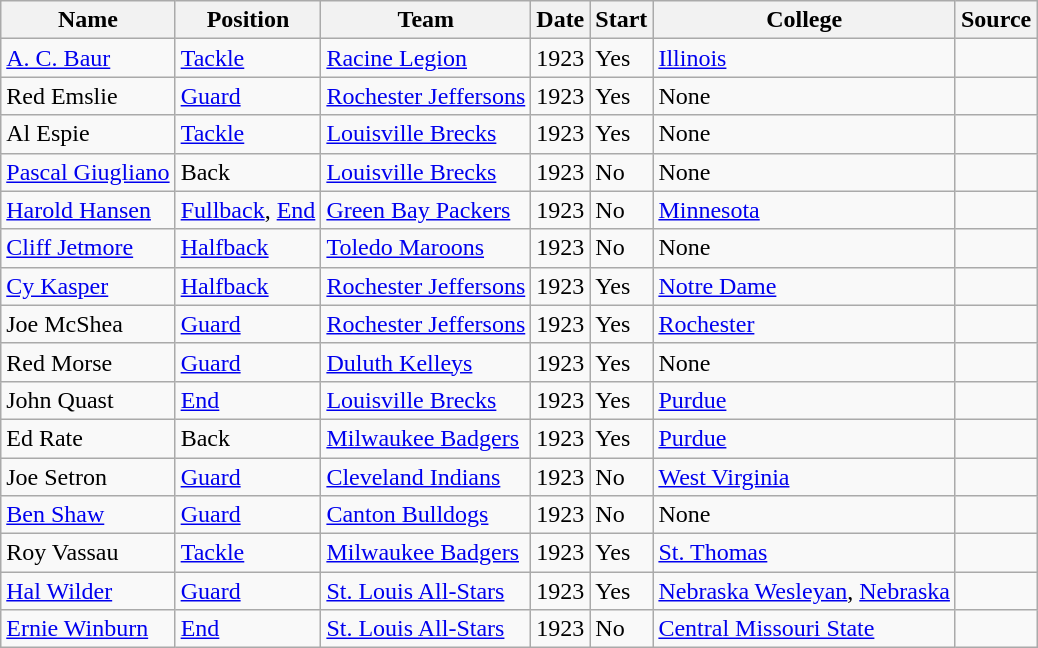<table class="wikitable sortable">
<tr>
<th>Name</th>
<th>Position</th>
<th>Team</th>
<th>Date</th>
<th>Start</th>
<th>College</th>
<th>Source</th>
</tr>
<tr>
<td><a href='#'>A. C. Baur</a></td>
<td><a href='#'>Tackle</a></td>
<td><a href='#'>Racine Legion</a></td>
<td>1923</td>
<td>Yes</td>
<td><a href='#'>Illinois</a></td>
<td></td>
</tr>
<tr>
<td>Red Emslie</td>
<td><a href='#'>Guard</a></td>
<td><a href='#'>Rochester Jeffersons</a></td>
<td>1923</td>
<td>Yes</td>
<td>None</td>
<td></td>
</tr>
<tr>
<td>Al Espie</td>
<td><a href='#'>Tackle</a></td>
<td><a href='#'>Louisville Brecks</a></td>
<td>1923</td>
<td>Yes</td>
<td>None</td>
<td></td>
</tr>
<tr>
<td><a href='#'>Pascal Giugliano</a></td>
<td>Back</td>
<td><a href='#'>Louisville Brecks</a></td>
<td>1923</td>
<td>No</td>
<td>None</td>
<td></td>
</tr>
<tr>
<td><a href='#'>Harold Hansen</a></td>
<td><a href='#'>Fullback</a>, <a href='#'>End</a></td>
<td><a href='#'>Green Bay Packers</a></td>
<td>1923</td>
<td>No</td>
<td><a href='#'>Minnesota</a></td>
<td></td>
</tr>
<tr>
<td><a href='#'>Cliff Jetmore</a></td>
<td><a href='#'>Halfback</a></td>
<td><a href='#'>Toledo Maroons</a></td>
<td>1923</td>
<td>No</td>
<td>None</td>
<td></td>
</tr>
<tr>
<td><a href='#'>Cy Kasper</a></td>
<td><a href='#'>Halfback</a></td>
<td><a href='#'>Rochester Jeffersons</a></td>
<td>1923</td>
<td>Yes</td>
<td><a href='#'>Notre Dame</a></td>
<td></td>
</tr>
<tr>
<td>Joe McShea</td>
<td><a href='#'>Guard</a></td>
<td><a href='#'>Rochester Jeffersons</a></td>
<td>1923</td>
<td>Yes</td>
<td><a href='#'>Rochester</a></td>
<td></td>
</tr>
<tr>
<td>Red Morse</td>
<td><a href='#'>Guard</a></td>
<td><a href='#'>Duluth Kelleys</a></td>
<td>1923</td>
<td>Yes</td>
<td>None</td>
<td></td>
</tr>
<tr>
<td>John Quast</td>
<td><a href='#'>End</a></td>
<td><a href='#'>Louisville Brecks</a></td>
<td>1923</td>
<td>Yes</td>
<td><a href='#'>Purdue</a></td>
<td></td>
</tr>
<tr>
<td>Ed Rate</td>
<td>Back</td>
<td><a href='#'>Milwaukee Badgers</a></td>
<td>1923</td>
<td>Yes</td>
<td><a href='#'>Purdue</a></td>
<td></td>
</tr>
<tr>
<td>Joe Setron</td>
<td><a href='#'>Guard</a></td>
<td><a href='#'>Cleveland Indians</a></td>
<td>1923</td>
<td>No</td>
<td><a href='#'>West Virginia</a></td>
<td></td>
</tr>
<tr>
<td><a href='#'>Ben Shaw</a></td>
<td><a href='#'>Guard</a></td>
<td><a href='#'>Canton Bulldogs</a></td>
<td>1923</td>
<td>No</td>
<td>None</td>
<td></td>
</tr>
<tr>
<td>Roy Vassau</td>
<td><a href='#'>Tackle</a></td>
<td><a href='#'>Milwaukee Badgers</a></td>
<td>1923</td>
<td>Yes</td>
<td><a href='#'>St. Thomas</a></td>
<td></td>
</tr>
<tr>
<td><a href='#'>Hal Wilder</a></td>
<td><a href='#'>Guard</a></td>
<td><a href='#'>St. Louis All-Stars</a></td>
<td>1923</td>
<td>Yes</td>
<td><a href='#'>Nebraska Wesleyan</a>, <a href='#'>Nebraska</a></td>
<td></td>
</tr>
<tr>
<td><a href='#'>Ernie Winburn</a></td>
<td><a href='#'>End</a></td>
<td><a href='#'>St. Louis All-Stars</a></td>
<td>1923</td>
<td>No</td>
<td><a href='#'>Central Missouri State</a></td>
<td></td>
</tr>
</table>
